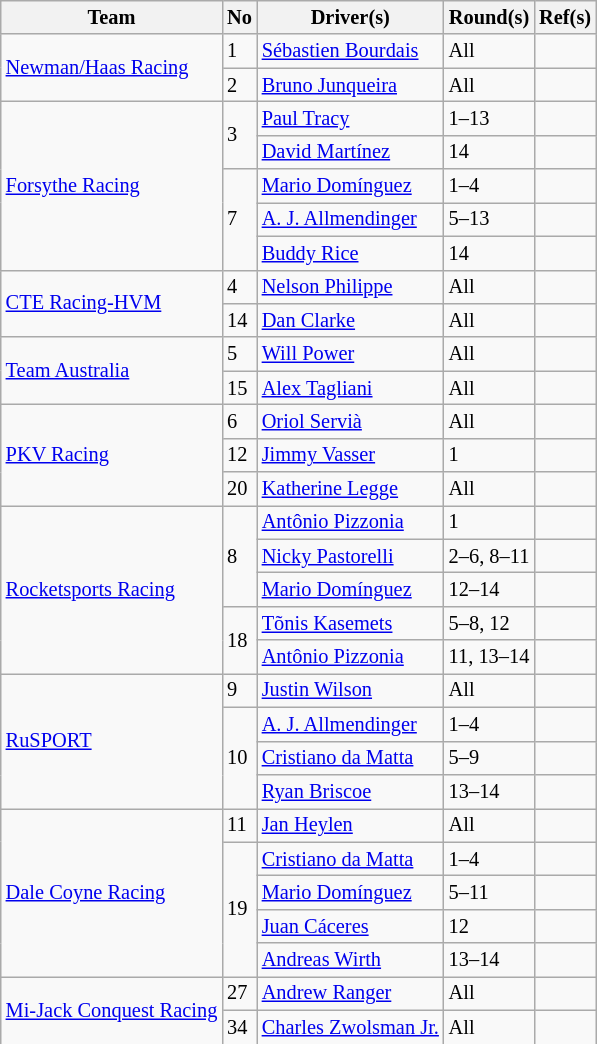<table class="wikitable" style="font-size: 85%;">
<tr>
<th>Team</th>
<th>No</th>
<th>Driver(s)</th>
<th>Round(s)</th>
<th>Ref(s)</th>
</tr>
<tr>
<td rowspan="2"> <a href='#'>Newman/Haas Racing</a></td>
<td>1</td>
<td> <a href='#'>Sébastien Bourdais</a></td>
<td>All</td>
<td></td>
</tr>
<tr>
<td>2</td>
<td> <a href='#'>Bruno Junqueira</a></td>
<td>All</td>
<td></td>
</tr>
<tr>
<td rowspan="5"> <a href='#'>Forsythe Racing</a></td>
<td rowspan="2">3</td>
<td> <a href='#'>Paul Tracy</a></td>
<td>1–13</td>
<td></td>
</tr>
<tr>
<td> <a href='#'>David Martínez</a> <strong></strong></td>
<td>14</td>
<td></td>
</tr>
<tr>
<td rowspan="3">7</td>
<td> <a href='#'>Mario Domínguez</a></td>
<td>1–4</td>
<td></td>
</tr>
<tr>
<td> <a href='#'>A. J. Allmendinger</a></td>
<td>5–13</td>
<td></td>
</tr>
<tr>
<td> <a href='#'>Buddy Rice</a> <strong></strong></td>
<td>14</td>
<td></td>
</tr>
<tr>
<td rowspan="3"> <a href='#'>CTE Racing-HVM</a></td>
<td>4</td>
<td> <a href='#'>Nelson Philippe</a></td>
<td>All</td>
<td rowspan="2"></td>
</tr>
<tr>
<td rowspan="2">14</td>
<td rowspan="2"> <a href='#'>Dan Clarke</a> <strong></strong></td>
<td rowspan="2">All</td>
</tr>
<tr>
<td></td>
</tr>
<tr>
<td rowspan="2"> <a href='#'>Team Australia</a></td>
<td>5</td>
<td> <a href='#'>Will Power</a> <strong></strong></td>
<td>All</td>
<td></td>
</tr>
<tr>
<td>15</td>
<td> <a href='#'>Alex Tagliani</a></td>
<td>All</td>
<td></td>
</tr>
<tr>
<td rowspan="3"> <a href='#'>PKV Racing</a></td>
<td>6</td>
<td> <a href='#'>Oriol Servià</a></td>
<td>All</td>
<td></td>
</tr>
<tr>
<td>12</td>
<td> <a href='#'>Jimmy Vasser</a></td>
<td>1</td>
<td></td>
</tr>
<tr>
<td>20</td>
<td> <a href='#'>Katherine Legge</a> <strong></strong></td>
<td>All</td>
<td></td>
</tr>
<tr>
<td rowspan="5"> <a href='#'>Rocketsports Racing</a></td>
<td rowspan="3">8</td>
<td> <a href='#'>Antônio Pizzonia</a> <strong></strong></td>
<td>1</td>
<td></td>
</tr>
<tr>
<td> <a href='#'>Nicky Pastorelli</a> <strong></strong></td>
<td>2–6, 8–11</td>
<td></td>
</tr>
<tr>
<td> <a href='#'>Mario Domínguez</a></td>
<td>12–14</td>
<td></td>
</tr>
<tr>
<td rowspan="2">18</td>
<td> <a href='#'>Tõnis Kasemets</a> <strong></strong></td>
<td>5–8, 12</td>
<td></td>
</tr>
<tr>
<td> <a href='#'>Antônio Pizzonia</a> <strong></strong></td>
<td>11, 13–14</td>
<td></td>
</tr>
<tr>
<td rowspan="4"> <a href='#'>RuSPORT</a></td>
<td>9</td>
<td> <a href='#'>Justin Wilson</a></td>
<td>All</td>
<td></td>
</tr>
<tr>
<td rowspan="3">10</td>
<td> <a href='#'>A. J. Allmendinger</a></td>
<td>1–4</td>
<td></td>
</tr>
<tr>
<td> <a href='#'>Cristiano da Matta</a></td>
<td>5–9</td>
<td></td>
</tr>
<tr>
<td> <a href='#'>Ryan Briscoe</a> <strong></strong></td>
<td>13–14</td>
<td></td>
</tr>
<tr>
<td rowspan="5"> <a href='#'>Dale Coyne Racing</a></td>
<td>11</td>
<td> <a href='#'>Jan Heylen</a> <strong></strong></td>
<td>All</td>
<td></td>
</tr>
<tr>
<td rowspan="4">19</td>
<td> <a href='#'>Cristiano da Matta</a></td>
<td>1–4</td>
<td></td>
</tr>
<tr>
<td> <a href='#'>Mario Domínguez</a></td>
<td>5–11</td>
<td></td>
</tr>
<tr>
<td> <a href='#'>Juan Cáceres</a> <strong></strong></td>
<td>12</td>
<td></td>
</tr>
<tr>
<td> <a href='#'>Andreas Wirth</a> <strong></strong></td>
<td>13–14</td>
<td></td>
</tr>
<tr>
<td rowspan="2"> <a href='#'>Mi-Jack Conquest Racing</a></td>
<td>27</td>
<td> <a href='#'>Andrew Ranger</a></td>
<td>All</td>
<td></td>
</tr>
<tr>
<td>34</td>
<td> <a href='#'>Charles Zwolsman Jr.</a> <strong></strong></td>
<td>All</td>
<td></td>
</tr>
<tr>
</tr>
</table>
